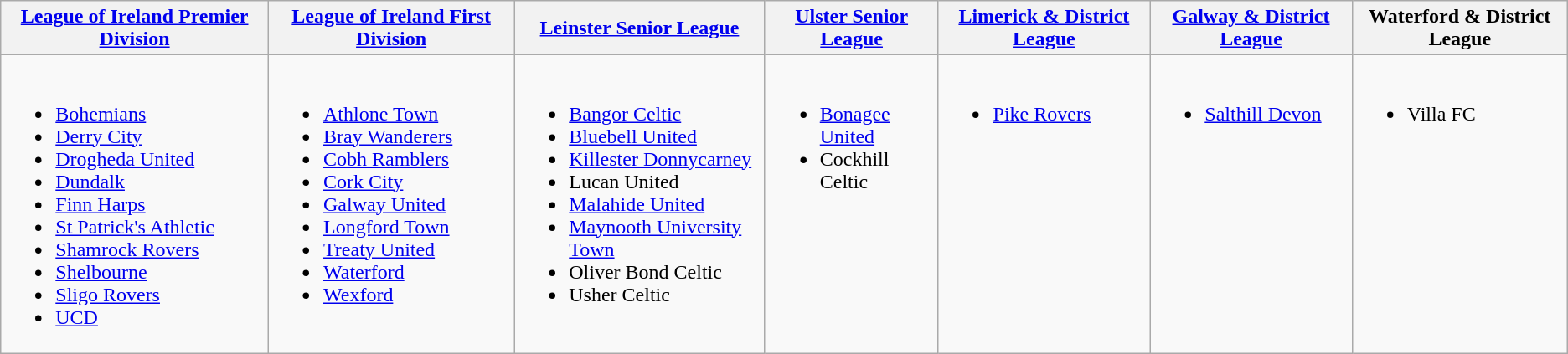<table class="wikitable">
<tr>
<th><a href='#'>League of Ireland Premier Division</a></th>
<th><a href='#'>League of Ireland First Division</a></th>
<th><a href='#'>Leinster Senior League</a></th>
<th><a href='#'>Ulster Senior League</a></th>
<th><a href='#'>Limerick & District League</a></th>
<th><a href='#'>Galway & District League</a></th>
<th>Waterford & District League</th>
</tr>
<tr>
<td valign="top"><br><ul><li><a href='#'>Bohemians</a></li><li><a href='#'>Derry City</a></li><li><a href='#'>Drogheda United</a></li><li><a href='#'>Dundalk</a></li><li><a href='#'>Finn Harps</a></li><li><a href='#'>St Patrick's Athletic</a></li><li><a href='#'>Shamrock Rovers</a></li><li><a href='#'>Shelbourne</a></li><li><a href='#'>Sligo Rovers</a></li><li><a href='#'>UCD</a></li></ul></td>
<td valign="top"><br><ul><li><a href='#'>Athlone Town</a></li><li><a href='#'>Bray Wanderers</a></li><li><a href='#'>Cobh Ramblers</a></li><li><a href='#'>Cork City</a></li><li><a href='#'>Galway United</a></li><li><a href='#'>Longford Town</a></li><li><a href='#'>Treaty United</a></li><li><a href='#'>Waterford</a></li><li><a href='#'>Wexford</a></li></ul></td>
<td valign="top"><br><ul><li><a href='#'>Bangor Celtic</a></li><li><a href='#'>Bluebell United</a></li><li><a href='#'>Killester Donnycarney</a></li><li>Lucan United</li><li><a href='#'>Malahide United</a></li><li><a href='#'>Maynooth University Town</a></li><li>Oliver Bond Celtic</li><li>Usher Celtic</li></ul></td>
<td valign="top"><br><ul><li><a href='#'>Bonagee United</a></li><li>Cockhill Celtic</li></ul></td>
<td valign="top"><br><ul><li><a href='#'>Pike Rovers</a></li></ul></td>
<td valign="top"><br><ul><li><a href='#'>Salthill Devon</a></li></ul></td>
<td valign="top"><br><ul><li>Villa FC</li></ul></td>
</tr>
</table>
